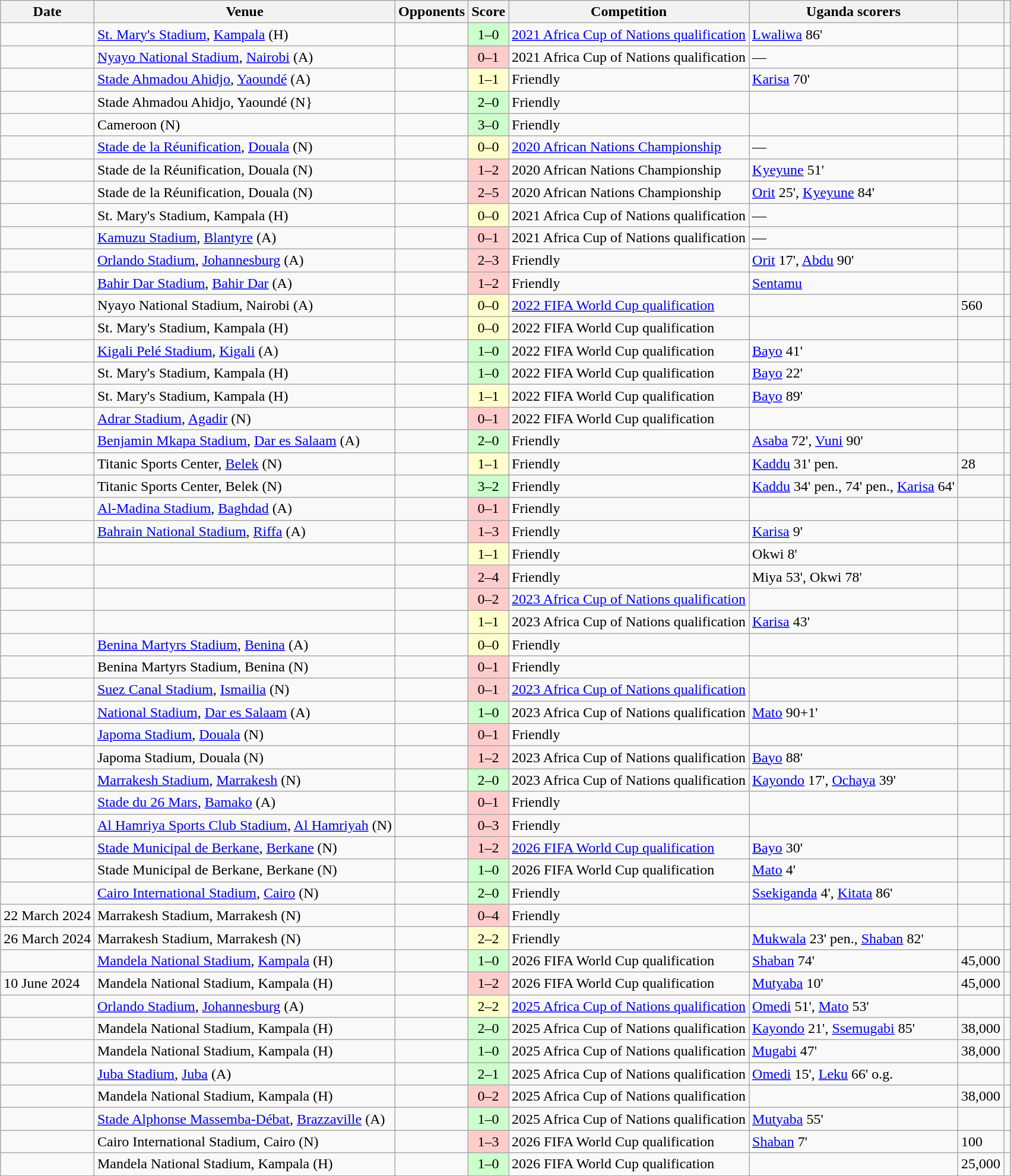<table class="wikitable sortable">
<tr>
<th>Date</th>
<th>Venue</th>
<th>Opponents</th>
<th>Score</th>
<th>Competition</th>
<th class=unsortable>Uganda scorers</th>
<th></th>
<th class=unsortable></th>
</tr>
<tr>
<td></td>
<td><a href='#'>St. Mary's Stadium</a>, <a href='#'>Kampala</a> (H)</td>
<td></td>
<td align=center bgcolor=#CCFFCC>1–0</td>
<td><a href='#'>2021 Africa Cup of Nations qualification</a></td>
<td><a href='#'>Lwaliwa</a> 86'</td>
<td></td>
<td></td>
</tr>
<tr>
<td></td>
<td><a href='#'>Nyayo National Stadium</a>, <a href='#'>Nairobi</a> (A)</td>
<td></td>
<td align=center bgcolor=#FFCCCC>0–1</td>
<td>2021 Africa Cup of Nations qualification</td>
<td>—</td>
<td></td>
<td></td>
</tr>
<tr>
<td></td>
<td><a href='#'>Stade Ahmadou Ahidjo</a>, <a href='#'>Yaoundé</a> (A)</td>
<td></td>
<td align=center bgcolor=#FFFFCC>1–1</td>
<td>Friendly</td>
<td><a href='#'>Karisa</a> 70'</td>
<td></td>
<td></td>
</tr>
<tr>
<td></td>
<td>Stade Ahmadou Ahidjo, Yaoundé (N}</td>
<td></td>
<td align=center bgcolor=#CCFFCC>2–0</td>
<td>Friendly</td>
<td></td>
<td></td>
<td></td>
</tr>
<tr>
<td></td>
<td>Cameroon (N)</td>
<td></td>
<td align=center bgcolor=#CCFFCC>3–0</td>
<td>Friendly</td>
<td></td>
<td></td>
<td></td>
</tr>
<tr>
<td></td>
<td><a href='#'>Stade de la Réunification</a>, <a href='#'>Douala</a> (N)</td>
<td></td>
<td align=center bgcolor=#FFFFCC>0–0</td>
<td><a href='#'>2020 African Nations Championship</a></td>
<td>—</td>
<td></td>
<td></td>
</tr>
<tr>
<td></td>
<td>Stade de la Réunification, Douala (N)</td>
<td></td>
<td align=center bgcolor=#FFCCCC>1–2</td>
<td>2020 African Nations Championship</td>
<td><a href='#'>Kyeyune</a> 51'</td>
<td></td>
<td></td>
</tr>
<tr>
<td></td>
<td>Stade de la Réunification, Douala (N)</td>
<td></td>
<td align=center bgcolor=#FFCCCC>2–5</td>
<td>2020 African Nations Championship</td>
<td><a href='#'>Orit</a> 25', <a href='#'>Kyeyune</a> 84'</td>
<td></td>
<td></td>
</tr>
<tr>
<td></td>
<td>St. Mary's Stadium, Kampala (H)</td>
<td></td>
<td align=center bgcolor=#FFFFCC>0–0</td>
<td>2021 Africa Cup of Nations qualification</td>
<td>—</td>
<td></td>
<td></td>
</tr>
<tr>
<td></td>
<td><a href='#'>Kamuzu Stadium</a>, <a href='#'>Blantyre</a> (A)</td>
<td></td>
<td align=center bgcolor=#FFCCCC>0–1</td>
<td>2021 Africa Cup of Nations qualification</td>
<td>—</td>
<td></td>
<td></td>
</tr>
<tr>
<td></td>
<td><a href='#'>Orlando Stadium</a>, <a href='#'>Johannesburg</a> (A)</td>
<td></td>
<td align=center bgcolor=#FFCCCC>2–3</td>
<td>Friendly</td>
<td><a href='#'>Orit</a> 17', <a href='#'>Abdu</a> 90'</td>
<td></td>
<td></td>
</tr>
<tr>
<td></td>
<td><a href='#'>Bahir Dar Stadium</a>, <a href='#'>Bahir Dar</a> (A)</td>
<td></td>
<td align=center bgcolor=#FFCCCC>1–2</td>
<td>Friendly</td>
<td><a href='#'>Sentamu</a></td>
<td></td>
<td></td>
</tr>
<tr>
<td></td>
<td>Nyayo National Stadium, Nairobi (A)</td>
<td></td>
<td align=center bgcolor=#FFFFCC>0–0</td>
<td><a href='#'>2022 FIFA World Cup qualification</a></td>
<td></td>
<td>560</td>
<td></td>
</tr>
<tr>
<td></td>
<td>St. Mary's Stadium, Kampala (H)</td>
<td></td>
<td align=center bgcolor=#FFFFCC>0–0</td>
<td>2022 FIFA World Cup qualification</td>
<td></td>
<td></td>
<td></td>
</tr>
<tr>
<td></td>
<td><a href='#'>Kigali Pelé Stadium</a>, <a href='#'>Kigali</a> (A)</td>
<td></td>
<td align=center bgcolor=#CCFFCC>1–0</td>
<td>2022 FIFA World Cup qualification</td>
<td><a href='#'>Bayo</a> 41'</td>
<td></td>
<td></td>
</tr>
<tr>
<td></td>
<td>St. Mary's Stadium, Kampala (H)</td>
<td></td>
<td align=center bgcolor=#CCFFCC>1–0</td>
<td>2022 FIFA World Cup qualification</td>
<td><a href='#'>Bayo</a> 22'</td>
<td></td>
<td></td>
</tr>
<tr>
<td></td>
<td>St. Mary's Stadium, Kampala (H)</td>
<td></td>
<td align=center bgcolor=#FFFFCC>1–1</td>
<td>2022 FIFA World Cup qualification</td>
<td><a href='#'>Bayo</a> 89'</td>
<td></td>
<td></td>
</tr>
<tr>
<td></td>
<td><a href='#'>Adrar Stadium</a>, <a href='#'>Agadir</a> (N)</td>
<td></td>
<td align=center bgcolor=#FFCCCC>0–1</td>
<td>2022 FIFA World Cup qualification</td>
<td></td>
<td></td>
<td></td>
</tr>
<tr>
<td></td>
<td><a href='#'>Benjamin Mkapa Stadium</a>, <a href='#'>Dar es Salaam</a> (A)</td>
<td></td>
<td align=center bgcolor=#CCFFCC>2–0</td>
<td>Friendly</td>
<td><a href='#'>Asaba</a> 72', <a href='#'>Vuni</a> 90'</td>
<td></td>
<td></td>
</tr>
<tr>
<td></td>
<td>Titanic Sports Center, <a href='#'>Belek</a> (N)</td>
<td></td>
<td align=center bgcolor=#FFFFCC>1–1</td>
<td>Friendly</td>
<td><a href='#'>Kaddu</a> 31' pen.</td>
<td>28</td>
<td></td>
</tr>
<tr>
<td></td>
<td>Titanic Sports Center, Belek (N)</td>
<td></td>
<td align=center bgcolor=#CCFFCC>3–2</td>
<td>Friendly</td>
<td><a href='#'>Kaddu</a> 34' pen., 74' pen., <a href='#'>Karisa</a> 64'</td>
<td></td>
<td></td>
</tr>
<tr>
<td></td>
<td><a href='#'>Al-Madina Stadium</a>, <a href='#'>Baghdad</a> (A)</td>
<td></td>
<td align=center bgcolor=#FFCCCC>0–1</td>
<td>Friendly</td>
<td></td>
<td></td>
<td></td>
</tr>
<tr>
<td></td>
<td><a href='#'>Bahrain National Stadium</a>, <a href='#'>Riffa</a> (A)</td>
<td></td>
<td align=center bgcolor=#FFCCCC>1–3</td>
<td>Friendly</td>
<td><a href='#'>Karisa</a> 9'</td>
<td></td>
<td></td>
</tr>
<tr>
<td></td>
<td></td>
<td></td>
<td align=center bgcolor=#FFFFCC>1–1</td>
<td>Friendly</td>
<td>Okwi 8'</td>
<td></td>
<td></td>
</tr>
<tr>
<td></td>
<td></td>
<td></td>
<td align=center bgcolor=#FFCCCC>2–4</td>
<td>Friendly</td>
<td>Miya 53', Okwi 78'</td>
<td></td>
<td></td>
</tr>
<tr>
<td></td>
<td></td>
<td></td>
<td align=center bgcolor=#FFCCCC>0–2</td>
<td><a href='#'>2023 Africa Cup of Nations qualification</a></td>
<td></td>
<td></td>
<td></td>
</tr>
<tr>
<td></td>
<td></td>
<td></td>
<td align=center bgcolor=#FFFFCC>1–1</td>
<td>2023 Africa Cup of Nations qualification</td>
<td><a href='#'>Karisa</a> 43'</td>
<td></td>
<td></td>
</tr>
<tr>
<td></td>
<td><a href='#'>Benina Martyrs Stadium</a>, <a href='#'>Benina</a> (A)</td>
<td></td>
<td align=center bgcolor=#FFFFCC>0–0</td>
<td>Friendly</td>
<td></td>
<td></td>
<td></td>
</tr>
<tr>
<td></td>
<td>Benina Martyrs Stadium, Benina (N)</td>
<td></td>
<td align=center bgcolor=#FFCCCC>0–1</td>
<td>Friendly</td>
<td></td>
<td></td>
<td></td>
</tr>
<tr>
<td></td>
<td><a href='#'>Suez Canal Stadium</a>, <a href='#'>Ismailia</a> (N)</td>
<td></td>
<td align="center" bgcolor="#FFCCCC">0–1</td>
<td><a href='#'>2023 Africa Cup of Nations qualification</a></td>
<td></td>
<td></td>
<td></td>
</tr>
<tr>
<td></td>
<td><a href='#'>National Stadium</a>, <a href='#'>Dar es Salaam</a> (A)</td>
<td></td>
<td align="center" bgcolor="#CCFFCC">1–0</td>
<td>2023 Africa Cup of Nations qualification</td>
<td><a href='#'>Mato</a> 90+1'</td>
<td></td>
<td></td>
</tr>
<tr>
<td></td>
<td><a href='#'>Japoma Stadium</a>, <a href='#'>Douala</a> (N)</td>
<td></td>
<td align="center" bgcolor="#FFCCCC">0–1</td>
<td>Friendly</td>
<td></td>
<td></td>
<td></td>
</tr>
<tr>
<td></td>
<td>Japoma Stadium, Douala (N)</td>
<td></td>
<td align="center" bgcolor="#FFCCCC">1–2</td>
<td>2023 Africa Cup of Nations qualification</td>
<td><a href='#'>Bayo</a> 88'</td>
<td></td>
<td></td>
</tr>
<tr>
<td></td>
<td><a href='#'>Marrakesh Stadium</a>, <a href='#'>Marrakesh</a> (N)</td>
<td></td>
<td align="center" bgcolor="#CCFFCC">2–0</td>
<td>2023 Africa Cup of Nations qualification</td>
<td><a href='#'>Kayondo</a> 17', <a href='#'>Ochaya</a> 39'</td>
<td></td>
<td></td>
</tr>
<tr>
<td></td>
<td><a href='#'>Stade du 26 Mars</a>, <a href='#'>Bamako</a> (A)</td>
<td></td>
<td align="center" bgcolor="#FFCCCC">0–1</td>
<td>Friendly</td>
<td></td>
<td></td>
<td></td>
</tr>
<tr>
<td></td>
<td><a href='#'>Al Hamriya Sports Club Stadium</a>, <a href='#'>Al Hamriyah</a> (N)</td>
<td></td>
<td align="center" bgcolor="#FFCCCC">0–3</td>
<td>Friendly</td>
<td></td>
<td></td>
<td></td>
</tr>
<tr>
<td></td>
<td><a href='#'>Stade Municipal de Berkane</a>, <a href='#'>Berkane</a> (N)</td>
<td></td>
<td align="center" bgcolor="#FFCCCC">1–2</td>
<td><a href='#'>2026 FIFA World Cup qualification</a></td>
<td><a href='#'>Bayo</a> 30'</td>
<td></td>
<td></td>
</tr>
<tr>
<td></td>
<td>Stade Municipal de Berkane, Berkane (N)</td>
<td></td>
<td align="center" bgcolor="#CCFFCC">1–0</td>
<td>2026 FIFA World Cup qualification</td>
<td><a href='#'>Mato</a> 4'</td>
<td></td>
<td></td>
</tr>
<tr>
<td></td>
<td><a href='#'>Cairo International Stadium</a>, <a href='#'>Cairo</a> (N)</td>
<td></td>
<td align="center" bgcolor="#CCFFCC">2–0</td>
<td>Friendly</td>
<td><a href='#'>Ssekiganda</a> 4', <a href='#'>Kitata</a> 86'</td>
<td></td>
<td></td>
</tr>
<tr>
<td>22 March 2024</td>
<td>Marrakesh Stadium, Marrakesh (N)</td>
<td></td>
<td align="center" bgcolor="#FFCCCC">0–4</td>
<td>Friendly</td>
<td></td>
<td></td>
<td></td>
</tr>
<tr>
<td>26 March 2024</td>
<td>Marrakesh Stadium, Marrakesh (N)</td>
<td></td>
<td align="center" bgcolor="#FFFFCC">2–2</td>
<td>Friendly</td>
<td><a href='#'>Mukwala</a> 23' pen., <a href='#'>Shaban</a> 82'</td>
<td></td>
<td></td>
</tr>
<tr>
<td></td>
<td><a href='#'>Mandela National Stadium</a>, <a href='#'>Kampala</a> (H)</td>
<td></td>
<td align="center" bgcolor="#CCFFCC">1–0</td>
<td>2026 FIFA World Cup qualification</td>
<td><a href='#'>Shaban</a> 74'</td>
<td>45,000</td>
<td></td>
</tr>
<tr>
<td>10 June 2024</td>
<td>Mandela National Stadium, Kampala (H)</td>
<td></td>
<td align="center" bgcolor="#FFCCCC">1–2</td>
<td>2026 FIFA World Cup qualification</td>
<td><a href='#'>Mutyaba</a> 10'</td>
<td>45,000</td>
<td></td>
</tr>
<tr>
<td></td>
<td><a href='#'>Orlando Stadium</a>, <a href='#'>Johannesburg</a> (A)</td>
<td></td>
<td align="center" bgcolor="#FFFFCC">2–2</td>
<td><a href='#'>2025 Africa Cup of Nations qualification</a></td>
<td><a href='#'>Omedi</a> 51', <a href='#'>Mato</a> 53'</td>
<td></td>
<td></td>
</tr>
<tr>
<td></td>
<td>Mandela National Stadium, Kampala (H)</td>
<td></td>
<td align="center" bgcolor="#CCFFCC">2–0</td>
<td>2025 Africa Cup of Nations qualification</td>
<td><a href='#'>Kayondo</a> 21', <a href='#'>Ssemugabi</a> 85'</td>
<td>38,000</td>
<td></td>
</tr>
<tr>
<td></td>
<td>Mandela National Stadium, Kampala (H)</td>
<td></td>
<td align="center" bgcolor="#CCFFCC">1–0</td>
<td>2025 Africa Cup of Nations qualification</td>
<td><a href='#'>Mugabi</a> 47'</td>
<td>38,000</td>
<td></td>
</tr>
<tr>
<td></td>
<td><a href='#'>Juba Stadium</a>, <a href='#'>Juba</a> (A)</td>
<td></td>
<td align="center" bgcolor="#CCFFCC">2–1</td>
<td>2025 Africa Cup of Nations qualification</td>
<td><a href='#'>Omedi</a> 15', <a href='#'>Leku</a> 66' o.g.</td>
<td></td>
<td></td>
</tr>
<tr>
<td></td>
<td>Mandela National Stadium, Kampala (H)</td>
<td></td>
<td align="center" bgcolor="#FFCCCC">0–2</td>
<td>2025 Africa Cup of Nations qualification</td>
<td></td>
<td>38,000</td>
<td></td>
</tr>
<tr>
<td></td>
<td><a href='#'>Stade Alphonse Massemba-Débat</a>, <a href='#'>Brazzaville</a> (A)</td>
<td></td>
<td align="center" bgcolor="#CCFFCC">1–0</td>
<td>2025 Africa Cup of Nations qualification</td>
<td><a href='#'>Mutyaba</a> 55'</td>
<td></td>
<td></td>
</tr>
<tr>
<td></td>
<td>Cairo International Stadium, Cairo (N)</td>
<td></td>
<td align="center" bgcolor="#FFCCCC">1–3</td>
<td>2026 FIFA World Cup qualification</td>
<td><a href='#'>Shaban</a> 7'</td>
<td>100</td>
<td></td>
</tr>
<tr>
<td></td>
<td>Mandela National Stadium, Kampala (H)</td>
<td></td>
<td align="center" bgcolor="#CCFFCC">1–0</td>
<td>2026 FIFA World Cup qualification</td>
<td></td>
<td>25,000</td>
<td></td>
</tr>
</table>
